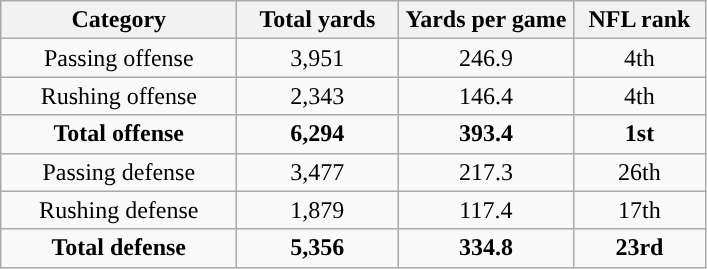<table class="wikitable" style="text-align:center">
<tr>
<th width=150px>Category</th>
<th width=100px>Total yards</th>
<th width=110px>Yards per game</th>
<th width=80px>NFL rank<br></th>
</tr>
<tr>
<td>Passing offense</td>
<td>3,951</td>
<td>246.9</td>
<td>4th</td>
</tr>
<tr>
<td>Rushing offense</td>
<td>2,343</td>
<td>146.4</td>
<td>4th</td>
</tr>
<tr>
<td><strong>Total offense</strong></td>
<td><strong>6,294</strong></td>
<td><strong>393.4</strong></td>
<td><strong>1st</strong></td>
</tr>
<tr>
<td>Passing defense</td>
<td>3,477</td>
<td>217.3</td>
<td>26th</td>
</tr>
<tr>
<td>Rushing defense</td>
<td>1,879</td>
<td>117.4</td>
<td>17th</td>
</tr>
<tr>
<td><strong>Total defense</strong></td>
<td><strong>5,356</strong></td>
<td><strong>334.8</strong></td>
<td><strong>23rd</strong></td>
</tr>
</table>
